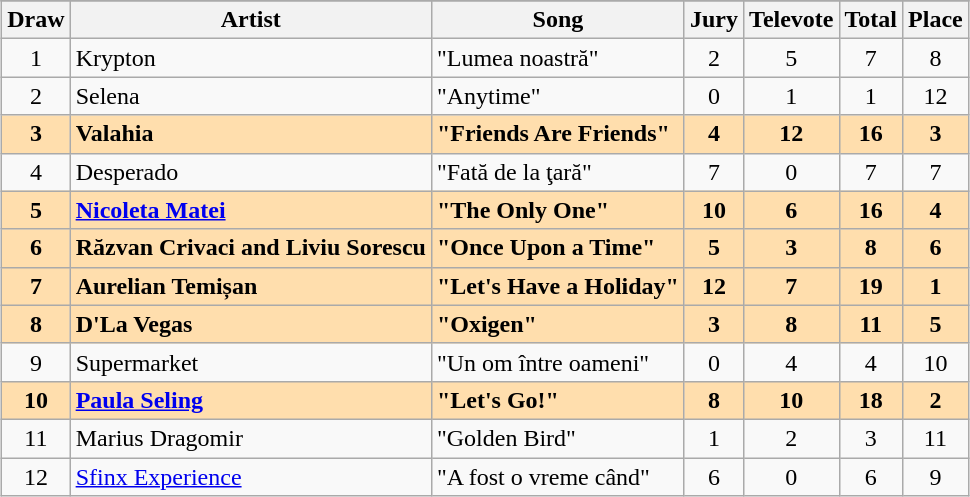<table class="sortable wikitable" style="margin: 1em auto 1em auto; text-align:center;">
<tr>
</tr>
<tr>
<th>Draw</th>
<th>Artist</th>
<th>Song</th>
<th>Jury</th>
<th>Televote</th>
<th>Total</th>
<th>Place</th>
</tr>
<tr>
<td>1</td>
<td align="left">Krypton</td>
<td align="left">"Lumea noastră"</td>
<td>2</td>
<td>5</td>
<td>7</td>
<td>8</td>
</tr>
<tr>
<td>2</td>
<td align="left">Selena</td>
<td align="left">"Anytime"</td>
<td>0</td>
<td>1</td>
<td>1</td>
<td>12</td>
</tr>
<tr style="font-weight:bold; background:navajowhite;">
<td>3</td>
<td align="left">Valahia</td>
<td align="left">"Friends Are Friends"</td>
<td>4</td>
<td>12</td>
<td>16</td>
<td>3</td>
</tr>
<tr>
<td>4</td>
<td align="left">Desperado</td>
<td align="left">"Fată de la ţară"</td>
<td>7</td>
<td>0</td>
<td>7</td>
<td>7</td>
</tr>
<tr style="font-weight:bold; background:navajowhite;">
<td>5</td>
<td align="left"><a href='#'>Nicoleta Matei</a></td>
<td align="left">"The Only One"</td>
<td>10</td>
<td>6</td>
<td>16</td>
<td>4</td>
</tr>
<tr style="font-weight:bold; background:navajowhite;">
<td>6</td>
<td align="left">Răzvan Crivaci and Liviu Sorescu</td>
<td align="left">"Once Upon a Time"</td>
<td>5</td>
<td>3</td>
<td>8</td>
<td>6</td>
</tr>
<tr style="font-weight:bold; background:navajowhite;">
<td>7</td>
<td align="left">Aurelian Temișan</td>
<td align="left">"Let's Have a Holiday"</td>
<td>12</td>
<td>7</td>
<td>19</td>
<td>1</td>
</tr>
<tr style="font-weight:bold; background:navajowhite;">
<td>8</td>
<td align="left">D'La Vegas</td>
<td align="left">"Oxigen"</td>
<td>3</td>
<td>8</td>
<td>11</td>
<td>5</td>
</tr>
<tr>
<td>9</td>
<td align="left">Supermarket</td>
<td align="left">"Un om între oameni"</td>
<td>0</td>
<td>4</td>
<td>4</td>
<td>10</td>
</tr>
<tr style="font-weight:bold; background:navajowhite;">
<td>10</td>
<td align="left"><a href='#'>Paula Seling</a></td>
<td align="left">"Let's Go!"</td>
<td>8</td>
<td>10</td>
<td>18</td>
<td>2</td>
</tr>
<tr>
<td>11</td>
<td align="left">Marius Dragomir</td>
<td align="left">"Golden Bird"</td>
<td>1</td>
<td>2</td>
<td>3</td>
<td>11</td>
</tr>
<tr>
<td>12</td>
<td align="left"><a href='#'>Sfinx Experience</a></td>
<td align="left">"A fost o vreme când"</td>
<td>6</td>
<td>0</td>
<td>6</td>
<td>9</td>
</tr>
</table>
